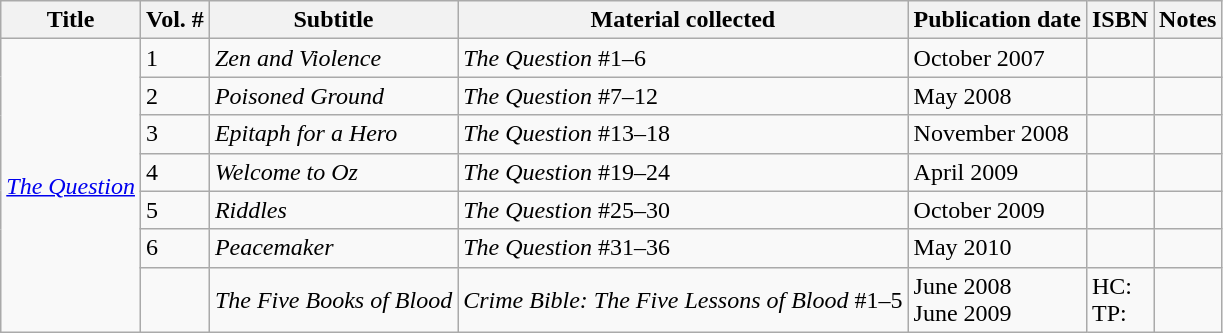<table class="wikitable">
<tr>
<th>Title</th>
<th>Vol. #</th>
<th>Subtitle</th>
<th>Material collected</th>
<th>Publication date</th>
<th>ISBN</th>
<th>Notes</th>
</tr>
<tr>
<td rowspan="7"><em><a href='#'>The Question</a></em></td>
<td>1</td>
<td><em>Zen and Violence</em></td>
<td><em>The Question</em> #1–6</td>
<td>October 2007</td>
<td></td>
<td></td>
</tr>
<tr>
<td>2</td>
<td><em>Poisoned Ground</em></td>
<td><em>The Question</em> #7–12</td>
<td>May 2008</td>
<td></td>
<td></td>
</tr>
<tr>
<td>3</td>
<td><em>Epitaph for a Hero</em></td>
<td><em>The Question</em> #13–18</td>
<td>November 2008</td>
<td></td>
<td></td>
</tr>
<tr>
<td>4</td>
<td><em>Welcome to Oz</em></td>
<td><em>The Question</em> #19–24</td>
<td>April 2009</td>
<td></td>
<td></td>
</tr>
<tr>
<td>5</td>
<td><em>Riddles</em></td>
<td><em>The Question</em> #25–30</td>
<td>October 2009</td>
<td></td>
<td></td>
</tr>
<tr>
<td>6</td>
<td><em>Peacemaker</em></td>
<td><em>The Question</em> #31–36</td>
<td>May 2010</td>
<td></td>
<td></td>
</tr>
<tr>
<td></td>
<td><em>The Five Books of Blood</em></td>
<td><em>Crime Bible: The Five Lessons of Blood</em> #1–5</td>
<td>June 2008<br>June 2009</td>
<td>HC: <br>TP: </td>
<td></td>
</tr>
</table>
